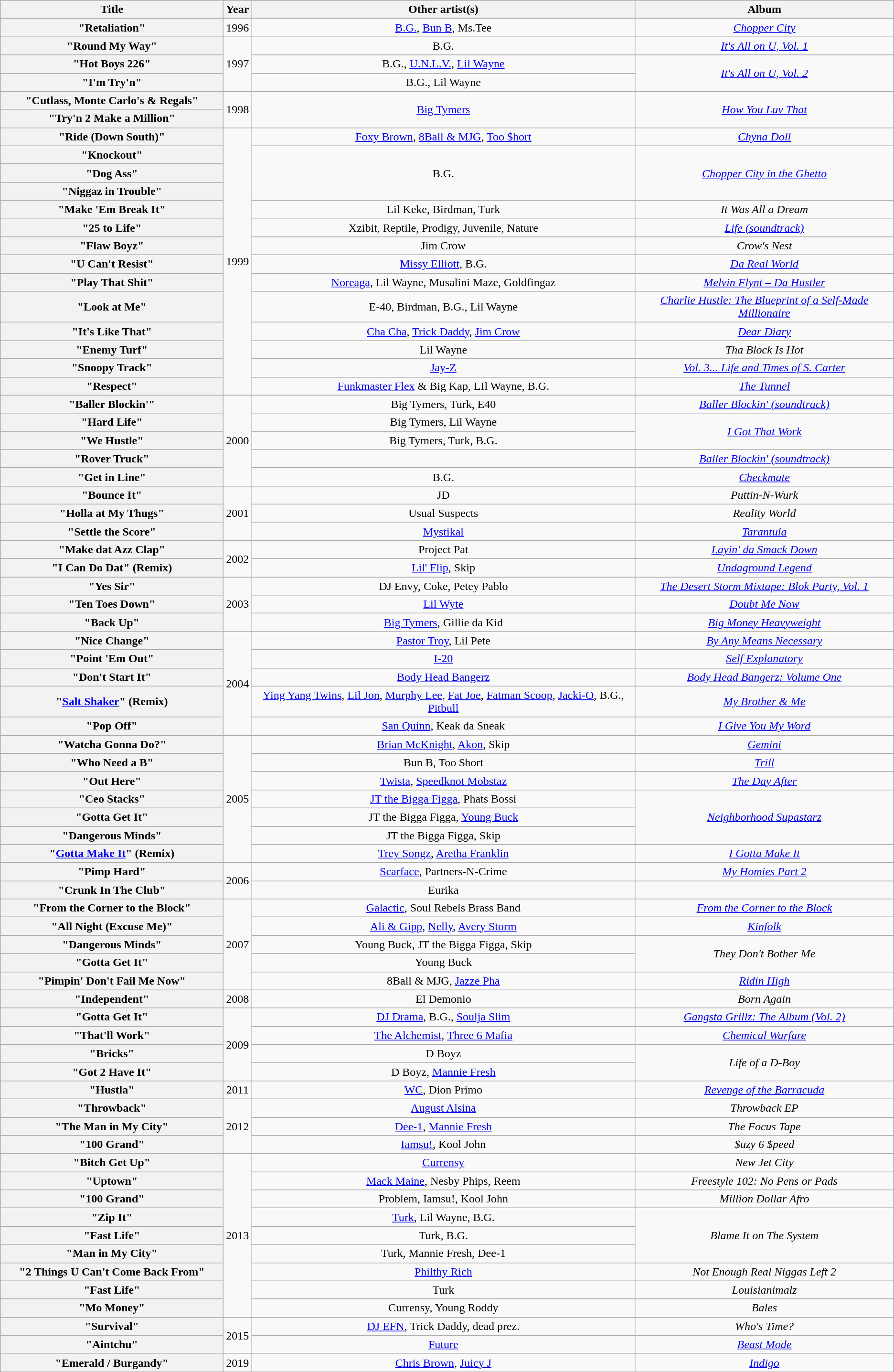<table class="wikitable plainrowheaders" style="text-align:center;" border="1">
<tr>
<th scope="col" style="width:19em;">Title</th>
<th scope="col">Year</th>
<th scope="col">Other artist(s)</th>
<th scope="col">Album</th>
</tr>
<tr>
<th scope="row">"Retaliation"</th>
<td>1996</td>
<td><a href='#'>B.G.</a>, <a href='#'>Bun B</a>, Ms.Tee</td>
<td><em><a href='#'>Chopper City</a></em></td>
</tr>
<tr>
<th scope="row">"Round My Way"</th>
<td rowspan="3">1997</td>
<td>B.G.</td>
<td><em><a href='#'>It's All on U, Vol. 1</a></em></td>
</tr>
<tr>
<th scope="row">"Hot Boys 226"</th>
<td>B.G., <a href='#'>U.N.L.V.</a>, <a href='#'>Lil Wayne</a></td>
<td rowspan="2"><em><a href='#'>It's All on U, Vol. 2</a></em></td>
</tr>
<tr>
<th scope="row">"I'm Try'n"</th>
<td>B.G., Lil Wayne</td>
</tr>
<tr>
<th scope="row">"Cutlass, Monte Carlo's & Regals"</th>
<td rowspan="2">1998</td>
<td rowspan="2"><a href='#'>Big Tymers</a></td>
<td rowspan="2"><em><a href='#'>How You Luv That</a></em></td>
</tr>
<tr>
<th scope="row">"Try'n 2 Make a Million"</th>
</tr>
<tr>
<th scope="row">"Ride (Down South)"</th>
<td rowspan="14">1999</td>
<td><a href='#'>Foxy Brown</a>, <a href='#'>8Ball & MJG</a>, <a href='#'>Too $hort</a></td>
<td><em><a href='#'>Chyna Doll</a></em></td>
</tr>
<tr>
<th scope="row">"Knockout"</th>
<td rowspan="3">B.G.</td>
<td rowspan="3"><em><a href='#'>Chopper City in the Ghetto</a></em></td>
</tr>
<tr>
<th>"Dog Ass"</th>
</tr>
<tr>
<th scope="row">"Niggaz in Trouble"</th>
</tr>
<tr>
<th>"Make 'Em Break It"</th>
<td>Lil Keke, Birdman, Turk</td>
<td><em>It Was All a Dream</em></td>
</tr>
<tr>
<th>"25 to Life"</th>
<td>Xzibit, Reptile, Prodigy, Juvenile, Nature</td>
<td><em><a href='#'>Life (soundtrack)</a></em></td>
</tr>
<tr>
<th>"Flaw Boyz"</th>
<td>Jim Crow</td>
<td><em>Crow's Nest</em></td>
</tr>
<tr>
<th scope="row">"U Can't Resist"</th>
<td><a href='#'>Missy Elliott</a>, B.G.</td>
<td><em><a href='#'>Da Real World</a></em></td>
</tr>
<tr>
<th scope="row">"Play That Shit"</th>
<td><a href='#'>Noreaga</a>, Lil Wayne, Musalini Maze, Goldfingaz</td>
<td><em><a href='#'>Melvin Flynt – Da Hustler</a></em></td>
</tr>
<tr>
<th>"Look at Me"</th>
<td>E-40, Birdman, B.G., Lil Wayne</td>
<td><em><a href='#'>Charlie Hustle: The Blueprint of a Self-Made Millionaire</a></em></td>
</tr>
<tr>
<th scope="row">"It's Like That"</th>
<td><a href='#'>Cha Cha</a>, <a href='#'>Trick Daddy</a>, <a href='#'>Jim Crow</a></td>
<td><em><a href='#'>Dear Diary</a></em></td>
</tr>
<tr>
<th>"Enemy Turf"</th>
<td>Lil Wayne</td>
<td><em>Tha Block Is Hot</em></td>
</tr>
<tr>
<th scope="row">"Snoopy Track"</th>
<td><a href='#'>Jay-Z</a></td>
<td><em><a href='#'>Vol. 3... Life and Times of S. Carter</a></em></td>
</tr>
<tr>
<th>"Respect"</th>
<td><a href='#'>Funkmaster Flex</a> & Big Kap, LIl Wayne, B.G.</td>
<td><a href='#'><em>The Tunnel</em></a></td>
</tr>
<tr>
<th>"Baller Blockin'"</th>
<td rowspan="5">2000</td>
<td>Big Tymers, Turk, E40</td>
<td><a href='#'><em>Baller Blockin' (soundtrack)</em></a></td>
</tr>
<tr>
<th>"Hard Life"</th>
<td>Big Tymers, Lil Wayne</td>
<td rowspan="2"><em><a href='#'>I Got That Work</a></em></td>
</tr>
<tr>
<th>"We Hustle"</th>
<td>Big Tymers, Turk, B.G.</td>
</tr>
<tr>
<th>"Rover Truck"</th>
<td></td>
<td><em><a href='#'>Baller Blockin' (soundtrack)</a></em></td>
</tr>
<tr>
<th scope="row">"Get in Line"</th>
<td>B.G.</td>
<td><em><a href='#'>Checkmate</a></em></td>
</tr>
<tr>
<th scope="row">"Bounce It"</th>
<td rowspan="3">2001</td>
<td>JD</td>
<td><em>Puttin-N-Wurk</em></td>
</tr>
<tr>
<th scope="row">"Holla at My Thugs"</th>
<td>Usual Suspects</td>
<td><em>Reality World</em></td>
</tr>
<tr>
<th>"Settle the Score"</th>
<td><a href='#'>Mystikal</a></td>
<td><a href='#'><em>Tarantula</em></a></td>
</tr>
<tr>
<th>"Make dat Azz Clap"</th>
<td rowspan="2">2002</td>
<td>Project Pat</td>
<td><em><a href='#'>Layin' da Smack Down</a></em></td>
</tr>
<tr>
<th scope="row">"I Can Do Dat" (Remix)</th>
<td><a href='#'>Lil' Flip</a>, Skip</td>
<td><em><a href='#'>Undaground Legend</a></em></td>
</tr>
<tr>
<th>"Yes Sir"</th>
<td rowspan="3">2003</td>
<td>DJ Envy, Coke, Petey Pablo</td>
<td><em><a href='#'>The Desert Storm Mixtape: Blok Party, Vol. 1</a></em></td>
</tr>
<tr>
<th>"Ten Toes Down"</th>
<td><a href='#'>Lil Wyte</a></td>
<td><em><a href='#'>Doubt Me Now</a></em></td>
</tr>
<tr>
<th scope="row">"Back Up"</th>
<td><a href='#'>Big Tymers</a>, Gillie da Kid</td>
<td><em><a href='#'>Big Money Heavyweight</a></em></td>
</tr>
<tr>
<th scope="row">"Nice Change"</th>
<td rowspan="5">2004</td>
<td><a href='#'>Pastor Troy</a>, Lil Pete</td>
<td><em><a href='#'>By Any Means Necessary</a></em></td>
</tr>
<tr>
<th scope="row">"Point 'Em Out"</th>
<td><a href='#'>I-20</a></td>
<td><em><a href='#'>Self Explanatory</a></em></td>
</tr>
<tr>
<th scope="row">"Don't Start It"</th>
<td><a href='#'>Body Head Bangerz</a></td>
<td><em><a href='#'>Body Head Bangerz: Volume One</a></em></td>
</tr>
<tr>
<th scope="row">"<a href='#'>Salt Shaker</a>" (Remix)</th>
<td><a href='#'>Ying Yang Twins</a>, <a href='#'>Lil Jon</a>, <a href='#'>Murphy Lee</a>, <a href='#'>Fat Joe</a>, <a href='#'>Fatman Scoop</a>, <a href='#'>Jacki-O</a>, B.G., <a href='#'>Pitbull</a></td>
<td><em><a href='#'>My Brother & Me</a></em></td>
</tr>
<tr>
<th scope="row">"Pop Off"</th>
<td><a href='#'>San Quinn</a>, Keak da Sneak</td>
<td><em><a href='#'>I Give You My Word</a></em></td>
</tr>
<tr>
<th scope="row">"Watcha Gonna Do?"</th>
<td rowspan="7">2005</td>
<td><a href='#'>Brian McKnight</a>, <a href='#'>Akon</a>, Skip</td>
<td><em><a href='#'>Gemini</a></em></td>
</tr>
<tr>
<th scope="row">"Who Need a B"</th>
<td>Bun B, Too $hort</td>
<td><em><a href='#'>Trill</a></em></td>
</tr>
<tr>
<th scope="row">"Out Here"</th>
<td><a href='#'>Twista</a>, <a href='#'>Speedknot Mobstaz</a></td>
<td><em><a href='#'>The Day After</a></em></td>
</tr>
<tr>
<th scope="row">"Ceo Stacks"</th>
<td><a href='#'>JT the Bigga Figga</a>, Phats Bossi</td>
<td rowspan="3"><em><a href='#'>Neighborhood Supastarz</a></em></td>
</tr>
<tr>
<th scope="row">"Gotta Get It"</th>
<td>JT the Bigga Figga, <a href='#'>Young Buck</a></td>
</tr>
<tr>
<th scope="row">"Dangerous Minds"</th>
<td>JT the Bigga Figga, Skip</td>
</tr>
<tr>
<th scope="row">"<a href='#'>Gotta Make It</a>" (Remix)</th>
<td><a href='#'>Trey Songz</a>, <a href='#'>Aretha Franklin</a></td>
<td><em><a href='#'>I Gotta Make It</a></em></td>
</tr>
<tr>
<th scope="row">"Pimp Hard"</th>
<td rowspan="2">2006</td>
<td><a href='#'>Scarface</a>, Partners-N-Crime</td>
<td><em><a href='#'>My Homies Part 2</a></em></td>
</tr>
<tr>
<th scope="row">"Crunk In The Club"</th>
<td>Eurika</td>
<td></td>
</tr>
<tr>
<th scope="row">"From the Corner to the Block"</th>
<td rowspan="5">2007</td>
<td><a href='#'>Galactic</a>, Soul Rebels Brass Band</td>
<td><em><a href='#'>From the Corner to the Block</a></em></td>
</tr>
<tr>
<th scope="row">"All Night (Excuse Me)"</th>
<td><a href='#'>Ali & Gipp</a>, <a href='#'>Nelly</a>, <a href='#'>Avery Storm</a></td>
<td><em><a href='#'>Kinfolk</a></em></td>
</tr>
<tr>
<th scope="row">"Dangerous Minds"</th>
<td>Young Buck, JT the Bigga Figga, Skip</td>
<td rowspan="2"><em>They Don't Bother Me</em></td>
</tr>
<tr>
<th scope="row">"Gotta Get It"</th>
<td>Young Buck</td>
</tr>
<tr>
<th scope="row">"Pimpin' Don't Fail Me Now"</th>
<td>8Ball & MJG, <a href='#'>Jazze Pha</a></td>
<td><em><a href='#'>Ridin High</a></em></td>
</tr>
<tr>
<th scope="row">"Independent"</th>
<td>2008</td>
<td>El Demonio</td>
<td><em>Born Again</em></td>
</tr>
<tr>
<th scope="row">"Gotta Get It"</th>
<td rowspan="4">2009</td>
<td><a href='#'>DJ Drama</a>, B.G., <a href='#'>Soulja Slim</a></td>
<td><em><a href='#'>Gangsta Grillz: The Album (Vol. 2)</a></em></td>
</tr>
<tr>
<th scope="row">"That'll Work"</th>
<td><a href='#'>The Alchemist</a>, <a href='#'>Three 6 Mafia</a></td>
<td><em><a href='#'>Chemical Warfare</a></em></td>
</tr>
<tr>
<th scope="row">"Bricks"</th>
<td>D Boyz</td>
<td rowspan="2"><em>Life of a D-Boy</em></td>
</tr>
<tr>
<th scope="row">"Got 2 Have It"</th>
<td>D Boyz, <a href='#'>Mannie Fresh</a></td>
</tr>
<tr>
<th scope="row">"Hustla"</th>
<td>2011</td>
<td><a href='#'>WC</a>, Dion Primo</td>
<td><em><a href='#'>Revenge of the Barracuda</a></em></td>
</tr>
<tr>
<th scope="row">"Throwback"</th>
<td rowspan="3">2012</td>
<td><a href='#'>August Alsina</a></td>
<td><em>Throwback EP</em></td>
</tr>
<tr>
<th scope="row">"The Man in My City"</th>
<td><a href='#'>Dee-1</a>, <a href='#'>Mannie Fresh</a></td>
<td><em>The Focus Tape</em></td>
</tr>
<tr>
<th scope="row">"100 Grand"</th>
<td><a href='#'>Iamsu!</a>, Kool John</td>
<td><em>$uzy 6 $peed</em></td>
</tr>
<tr>
<th scope="row">"Bitch Get Up"</th>
<td rowspan="9">2013</td>
<td><a href='#'>Currensy</a></td>
<td><em>New Jet City</em></td>
</tr>
<tr>
<th scope="row">"Uptown"</th>
<td><a href='#'>Mack Maine</a>, Nesby Phips, Reem</td>
<td><em>Freestyle 102: No Pens or Pads</em></td>
</tr>
<tr>
<th scope="row">"100 Grand"</th>
<td>Problem, Iamsu!, Kool John</td>
<td><em>Million Dollar Afro</em></td>
</tr>
<tr>
<th scope="row">"Zip It"</th>
<td><a href='#'>Turk</a>, Lil Wayne, B.G.</td>
<td rowspan="3"><em>Blame It on The System</em></td>
</tr>
<tr>
<th scope="row">"Fast Life"</th>
<td>Turk, B.G.</td>
</tr>
<tr>
<th scope="row">"Man in My City"</th>
<td>Turk, Mannie Fresh, Dee-1</td>
</tr>
<tr>
<th scope="row">"2 Things U Can't Come Back From"</th>
<td><a href='#'>Philthy Rich</a></td>
<td><em>Not Enough Real Niggas Left 2</em></td>
</tr>
<tr>
<th scope="row">"Fast Life"</th>
<td>Turk</td>
<td><em>Louisianimalz</em></td>
</tr>
<tr>
<th scope="row">"Mo Money"</th>
<td>Currensy, Young Roddy</td>
<td><em>Bales</em></td>
</tr>
<tr>
<th>"Survival"</th>
<td rowspan="2">2015</td>
<td><a href='#'>DJ EFN</a>, Trick Daddy, dead prez.</td>
<td><em>Who's Time?</em></td>
</tr>
<tr>
<th scope="row">"Aintchu"</th>
<td><a href='#'>Future</a></td>
<td><em><a href='#'>Beast Mode</a></em></td>
</tr>
<tr>
<th scope="row">"Emerald / Burgandy"</th>
<td>2019</td>
<td><a href='#'>Chris Brown</a>, <a href='#'>Juicy J</a></td>
<td><em><a href='#'>Indigo</a></em></td>
</tr>
<tr>
</tr>
</table>
